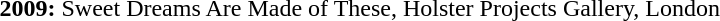<table>
<tr>
<td><strong>2009:</strong></td>
<td>Sweet Dreams Are Made of These, Holster Projects Gallery, London</td>
</tr>
</table>
